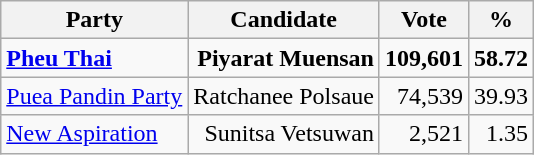<table class="wikitable" style="text-align:right">
<tr>
<th>Party</th>
<th>Candidate</th>
<th>Vote</th>
<th>%</th>
</tr>
<tr>
<td align="left"><a href='#'><strong>Pheu Thai</strong></a></td>
<td><strong>Piyarat Muensan</strong></td>
<td><strong>109,601</strong></td>
<td><strong>58.72</strong></td>
</tr>
<tr>
<td align="left"><a href='#'>Puea Pandin Party</a></td>
<td>Ratchanee Polsaue</td>
<td>74,539</td>
<td>39.93</td>
</tr>
<tr>
<td align="left"><a href='#'>New Aspiration</a></td>
<td>Sunitsa Vetsuwan</td>
<td>2,521</td>
<td>1.35</td>
</tr>
</table>
